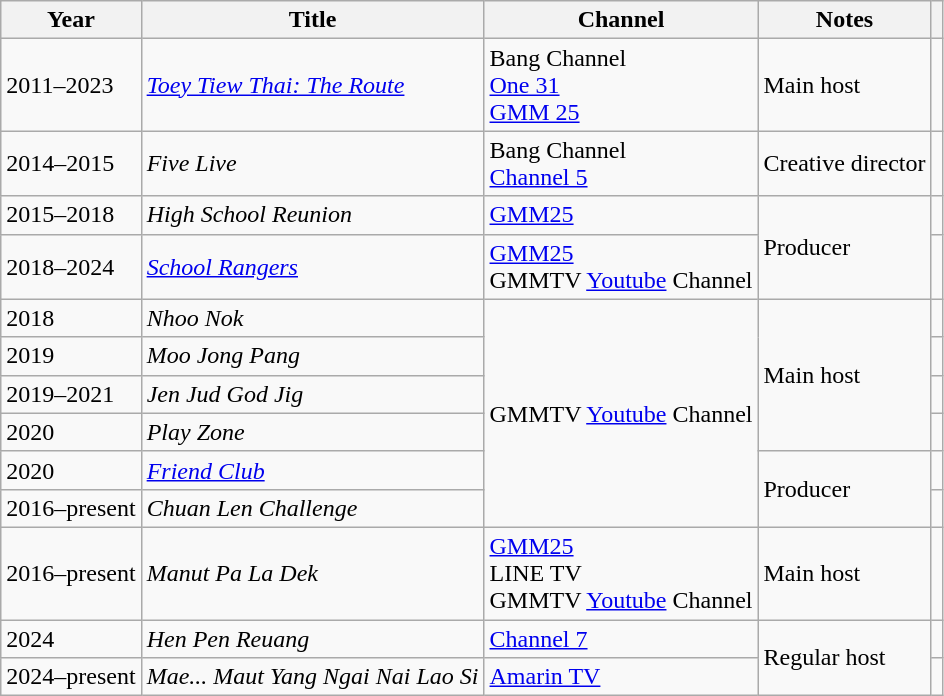<table class="wikitable sortable plainrowheaders">
<tr>
<th scope="col">Year</th>
<th scope="col">Title</th>
<th scope="col">Channel</th>
<th scope="col" class="unsortable">Notes</th>
<th scope="col" class="unsortable"></th>
</tr>
<tr>
<td>2011–2023</td>
<td><em><a href='#'>Toey Tiew Thai: The Route</a></em></td>
<td>Bang Channel<br><a href='#'>One 31</a><br><a href='#'>GMM 25</a></td>
<td>Main host</td>
<td style="text-align: center;"></td>
</tr>
<tr>
<td>2014–2015</td>
<td><em>Five Live</em></td>
<td>Bang Channel<br><a href='#'>Channel 5</a></td>
<td>Creative director</td>
<td style="text-align: center;"></td>
</tr>
<tr>
<td>2015–2018</td>
<td><em>High School Reunion</em></td>
<td><a href='#'>GMM25</a></td>
<td rowspan="2">Producer</td>
<td style="text-align: center;"></td>
</tr>
<tr>
<td>2018–2024</td>
<td><em><a href='#'>School Rangers</a></em></td>
<td><a href='#'>GMM25</a><br>GMMTV <a href='#'>Youtube</a> Channel</td>
<td style="text-align: center;"></td>
</tr>
<tr>
<td>2018</td>
<td><em>Nhoo Nok</em></td>
<td rowspan="6">GMMTV <a href='#'>Youtube</a> Channel</td>
<td rowspan="4">Main host</td>
<td style="text-align: center;"></td>
</tr>
<tr>
<td>2019</td>
<td><em>Moo Jong Pang</em></td>
<td style="text-align: center;"></td>
</tr>
<tr>
<td>2019–2021</td>
<td><em>Jen Jud God Jig</em></td>
<td style="text-align: center;"></td>
</tr>
<tr>
<td>2020</td>
<td><em>Play Zone</em></td>
<td style="text-align: center;"></td>
</tr>
<tr>
<td>2020</td>
<td><em><a href='#'>Friend Club</a></em></td>
<td rowspan="2">Producer</td>
<td></td>
</tr>
<tr>
<td>2016–present</td>
<td><em>Chuan Len Challenge</em></td>
<td></td>
</tr>
<tr>
<td>2016–present</td>
<td><em>Manut Pa La Dek</em></td>
<td><a href='#'>GMM25</a><br>LINE TV<br>GMMTV <a href='#'>Youtube</a> Channel</td>
<td>Main host</td>
<td style="text-align: center;"></td>
</tr>
<tr>
<td>2024</td>
<td><em>Hen Pen Reuang</em></td>
<td><a href='#'>Channel 7</a></td>
<td rowspan="2">Regular host</td>
<td style="text-align: center;"></td>
</tr>
<tr>
<td>2024–present</td>
<td><em>Mae... Maut Yang Ngai Nai Lao Si</em></td>
<td><a href='#'>Amarin TV</a></td>
<td style="text-align: center;"></td>
</tr>
</table>
